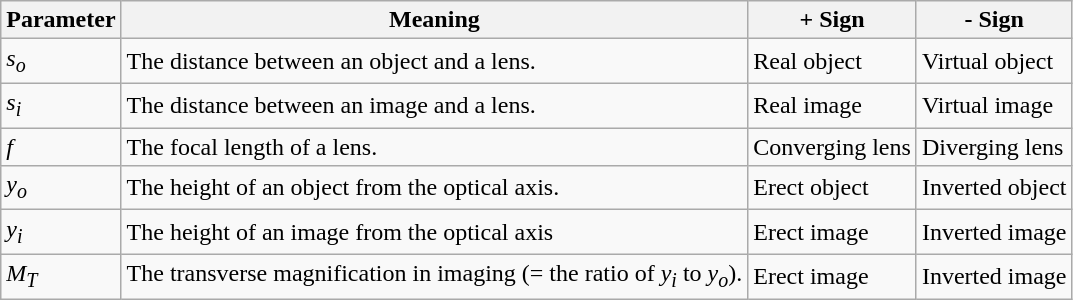<table class="wikitable sortable mw-collapsible">
<tr>
<th>Parameter</th>
<th>Meaning</th>
<th>+ Sign</th>
<th>- Sign</th>
</tr>
<tr>
<td><em>s<sub>o</sub></em></td>
<td>The distance between an object and a lens.</td>
<td>Real object</td>
<td>Virtual object</td>
</tr>
<tr>
<td><em>s<sub>i</sub></em></td>
<td>The distance between an image and a lens.</td>
<td>Real image</td>
<td>Virtual image</td>
</tr>
<tr>
<td><em>f</em></td>
<td>The focal length of a lens.</td>
<td>Converging lens</td>
<td>Diverging lens</td>
</tr>
<tr>
<td><em>y<sub>o</sub></em></td>
<td>The height of an object from the optical axis.</td>
<td>Erect object</td>
<td>Inverted object</td>
</tr>
<tr>
<td><em>y<sub>i</sub></em></td>
<td>The height of an image from the optical axis</td>
<td>Erect image</td>
<td>Inverted image</td>
</tr>
<tr>
<td><em>M<sub>T</sub></em></td>
<td>The transverse magnification in imaging (= the ratio of <em>y<sub>i</sub></em> to <em>y<sub>o</sub></em>).</td>
<td>Erect image</td>
<td>Inverted image</td>
</tr>
</table>
